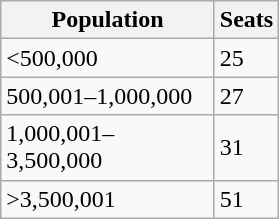<table class="wikitable" style="text-align:left;">
<tr>
<th width="135">Population</th>
<th width="35">Seats</th>
</tr>
<tr>
<td><500,000</td>
<td>25</td>
</tr>
<tr>
<td>500,001–1,000,000</td>
<td>27</td>
</tr>
<tr>
<td>1,000,001–3,500,000</td>
<td>31</td>
</tr>
<tr>
<td>>3,500,001</td>
<td>51</td>
</tr>
</table>
